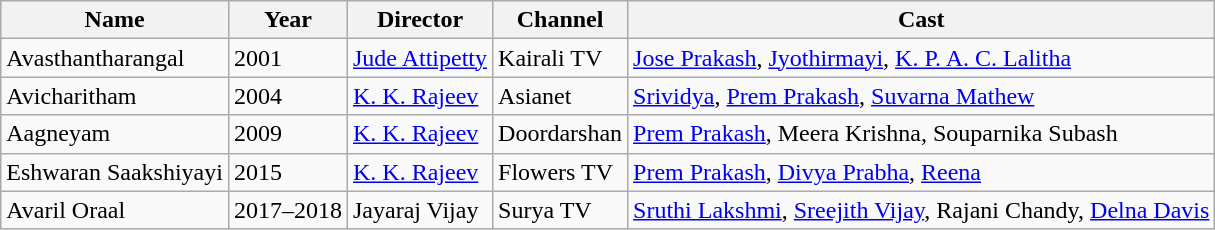<table class="wikitable" border="1">
<tr>
<th>Name</th>
<th>Year</th>
<th>Director</th>
<th>Channel</th>
<th>Cast</th>
</tr>
<tr>
<td>Avasthantharangal</td>
<td>2001</td>
<td><a href='#'>Jude Attipetty</a></td>
<td>Kairali TV</td>
<td><a href='#'>Jose Prakash</a>, <a href='#'>Jyothirmayi</a>, <a href='#'>K. P. A. C. Lalitha</a></td>
</tr>
<tr>
<td>Avicharitham</td>
<td>2004</td>
<td><a href='#'>K. K. Rajeev</a></td>
<td>Asianet</td>
<td><a href='#'>Srividya</a>, <a href='#'>Prem Prakash</a>, <a href='#'>Suvarna Mathew</a></td>
</tr>
<tr>
<td>Aagneyam</td>
<td>2009</td>
<td><a href='#'>K. K. Rajeev</a></td>
<td>Doordarshan</td>
<td><a href='#'>Prem Prakash</a>, Meera Krishna, Souparnika Subash</td>
</tr>
<tr>
<td>Eshwaran Saakshiyayi</td>
<td>2015</td>
<td><a href='#'>K. K. Rajeev</a></td>
<td>Flowers TV</td>
<td><a href='#'>Prem Prakash</a>, <a href='#'>Divya Prabha</a>, <a href='#'>Reena</a></td>
</tr>
<tr>
<td>Avaril Oraal</td>
<td>2017–2018</td>
<td>Jayaraj Vijay</td>
<td>Surya TV</td>
<td><a href='#'>Sruthi Lakshmi</a>, <a href='#'>Sreejith Vijay</a>, Rajani Chandy, <a href='#'>Delna Davis</a></td>
</tr>
</table>
